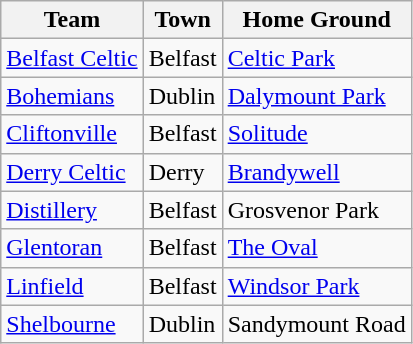<table class="wikitable sortable">
<tr>
<th>Team</th>
<th>Town</th>
<th>Home Ground</th>
</tr>
<tr>
<td><a href='#'>Belfast Celtic</a></td>
<td>Belfast</td>
<td><a href='#'>Celtic Park</a></td>
</tr>
<tr>
<td><a href='#'>Bohemians</a></td>
<td>Dublin</td>
<td><a href='#'>Dalymount Park</a></td>
</tr>
<tr>
<td><a href='#'>Cliftonville</a></td>
<td>Belfast</td>
<td><a href='#'>Solitude</a></td>
</tr>
<tr>
<td><a href='#'>Derry Celtic</a></td>
<td>Derry</td>
<td><a href='#'>Brandywell</a></td>
</tr>
<tr>
<td><a href='#'>Distillery</a></td>
<td>Belfast</td>
<td>Grosvenor Park</td>
</tr>
<tr>
<td><a href='#'>Glentoran</a></td>
<td>Belfast</td>
<td><a href='#'>The Oval</a></td>
</tr>
<tr>
<td><a href='#'>Linfield</a></td>
<td>Belfast</td>
<td><a href='#'>Windsor Park</a></td>
</tr>
<tr>
<td><a href='#'>Shelbourne</a></td>
<td>Dublin</td>
<td>Sandymount Road</td>
</tr>
</table>
